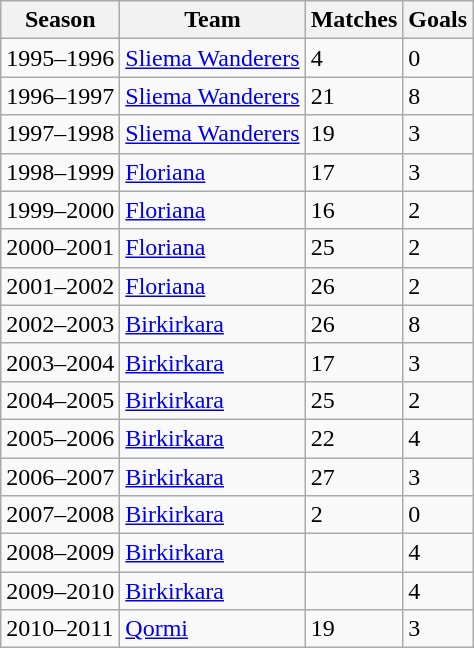<table class="wikitable">
<tr>
<th>Season</th>
<th>Team</th>
<th>Matches</th>
<th>Goals</th>
</tr>
<tr>
<td>1995–1996</td>
<td><a href='#'>Sliema Wanderers</a></td>
<td>4</td>
<td>0</td>
</tr>
<tr>
<td>1996–1997</td>
<td><a href='#'>Sliema Wanderers</a></td>
<td>21</td>
<td>8</td>
</tr>
<tr>
<td>1997–1998</td>
<td><a href='#'>Sliema Wanderers</a></td>
<td>19</td>
<td>3</td>
</tr>
<tr>
<td>1998–1999</td>
<td><a href='#'>Floriana</a></td>
<td>17</td>
<td>3</td>
</tr>
<tr>
<td>1999–2000</td>
<td><a href='#'>Floriana</a></td>
<td>16</td>
<td>2</td>
</tr>
<tr>
<td>2000–2001</td>
<td><a href='#'>Floriana</a></td>
<td>25</td>
<td>2</td>
</tr>
<tr>
<td>2001–2002</td>
<td><a href='#'>Floriana</a></td>
<td>26</td>
<td>2</td>
</tr>
<tr>
<td>2002–2003</td>
<td><a href='#'>Birkirkara</a></td>
<td>26</td>
<td>8</td>
</tr>
<tr>
<td>2003–2004</td>
<td><a href='#'>Birkirkara</a></td>
<td>17</td>
<td>3</td>
</tr>
<tr>
<td>2004–2005</td>
<td><a href='#'>Birkirkara</a></td>
<td>25</td>
<td>2</td>
</tr>
<tr>
<td>2005–2006</td>
<td><a href='#'>Birkirkara</a></td>
<td>22</td>
<td>4</td>
</tr>
<tr>
<td>2006–2007</td>
<td><a href='#'>Birkirkara</a></td>
<td>27</td>
<td>3</td>
</tr>
<tr>
<td>2007–2008</td>
<td><a href='#'>Birkirkara</a></td>
<td>2</td>
<td>0</td>
</tr>
<tr>
<td>2008–2009</td>
<td><a href='#'>Birkirkara</a></td>
<td></td>
<td>4</td>
</tr>
<tr>
<td>2009–2010</td>
<td><a href='#'>Birkirkara</a></td>
<td></td>
<td>4</td>
</tr>
<tr>
<td>2010–2011</td>
<td><a href='#'>Qormi</a></td>
<td>19</td>
<td>3</td>
</tr>
</table>
